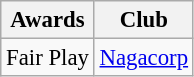<table class="wikitable" style="font-size: 95%;">
<tr>
<th>Awards</th>
<th>Club</th>
</tr>
<tr>
<td>Fair Play</td>
<td><a href='#'>Nagacorp</a></td>
</tr>
</table>
